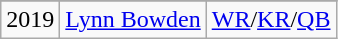<table class="wikitable" style="text-align:center">
<tr>
</tr>
<tr>
<td>2019</td>
<td><a href='#'>Lynn Bowden</a></td>
<td><a href='#'>WR</a>/<a href='#'>KR</a>/<a href='#'>QB</a></td>
</tr>
</table>
